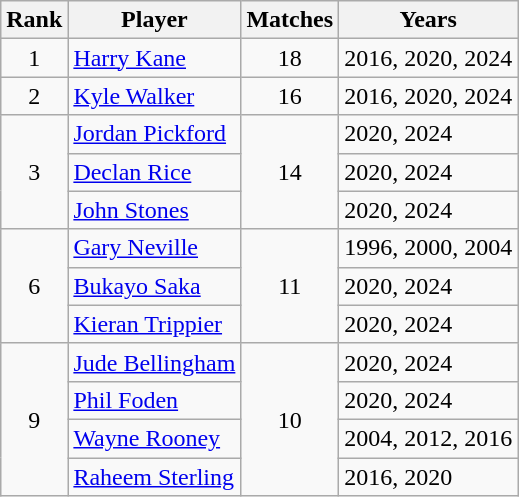<table class="wikitable">
<tr>
<th>Rank</th>
<th>Player</th>
<th>Matches</th>
<th>Years</th>
</tr>
<tr>
<td align=center>1</td>
<td><a href='#'>Harry Kane</a></td>
<td align=center>18</td>
<td>2016, 2020, 2024</td>
</tr>
<tr>
<td align=center>2</td>
<td><a href='#'>Kyle Walker</a></td>
<td align=center>16</td>
<td>2016, 2020, 2024</td>
</tr>
<tr>
<td rowspan=3 align=center>3</td>
<td><a href='#'>Jordan Pickford</a></td>
<td rowspan=3 align=center>14</td>
<td>2020, 2024</td>
</tr>
<tr>
<td><a href='#'>Declan Rice</a></td>
<td>2020, 2024</td>
</tr>
<tr>
<td><a href='#'>John Stones</a></td>
<td>2020, 2024</td>
</tr>
<tr>
<td rowspan=3 align=center>6</td>
<td><a href='#'>Gary Neville</a></td>
<td rowspan=3 align=center>11</td>
<td>1996, 2000, 2004</td>
</tr>
<tr>
<td><a href='#'>Bukayo Saka</a></td>
<td>2020, 2024</td>
</tr>
<tr>
<td><a href='#'>Kieran Trippier</a></td>
<td>2020, 2024</td>
</tr>
<tr>
<td rowspan=4 align=center>9</td>
<td><a href='#'>Jude Bellingham</a></td>
<td rowspan=4 align=center>10</td>
<td>2020, 2024</td>
</tr>
<tr>
<td><a href='#'>Phil Foden</a></td>
<td>2020, 2024</td>
</tr>
<tr>
<td><a href='#'>Wayne Rooney</a></td>
<td>2004, 2012, 2016</td>
</tr>
<tr>
<td><a href='#'>Raheem Sterling</a></td>
<td>2016, 2020</td>
</tr>
</table>
